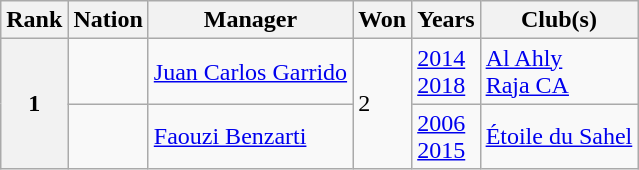<table class="wikitable sortable; ">
<tr>
<th>Rank</th>
<th>Nation</th>
<th>Manager</th>
<th>Won</th>
<th>Years</th>
<th>Club(s)</th>
</tr>
<tr>
<th rowspan=2>1</th>
<td></td>
<td><a href='#'>Juan Carlos Garrido</a></td>
<td rowspan=2>2</td>
<td><a href='#'>2014</a><br><a href='#'>2018</a></td>
<td> <a href='#'>Al Ahly</a><br> <a href='#'>Raja CA</a></td>
</tr>
<tr>
<td></td>
<td><a href='#'>Faouzi Benzarti</a></td>
<td><a href='#'>2006</a><br><a href='#'>2015</a></td>
<td> <a href='#'>Étoile du Sahel</a></td>
</tr>
</table>
